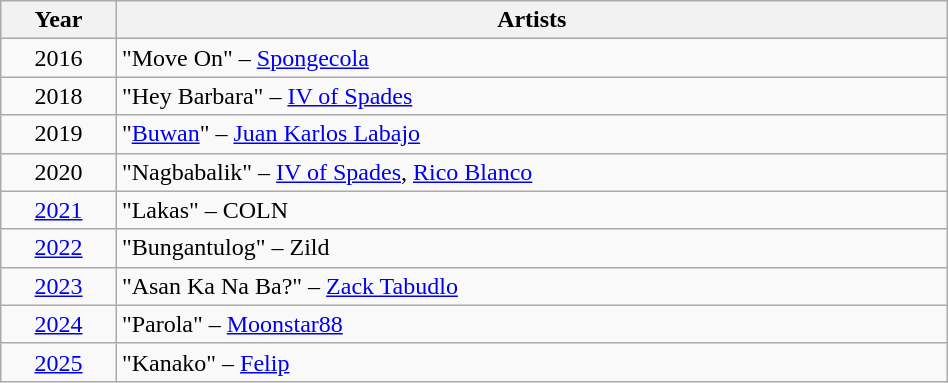<table class="wikitable sortable"  style="width:50%;">
<tr>
<th width=5%  scope="col">Year</th>
<th ! width=40%  scope="col">Artists</th>
</tr>
<tr>
<td align="center">2016</td>
<td>"Move On" – <a href='#'>Spongecola</a></td>
</tr>
<tr>
<td align="center">2018</td>
<td>"Hey Barbara" – <a href='#'>IV of Spades</a></td>
</tr>
<tr>
<td align="center">2019</td>
<td>"<a href='#'>Buwan</a>" – <a href='#'>Juan Karlos Labajo</a></td>
</tr>
<tr>
<td align="center">2020</td>
<td>"Nagbabalik" – <a href='#'>IV of Spades</a>, <a href='#'>Rico Blanco</a></td>
</tr>
<tr>
<td align="center"><a href='#'>2021</a></td>
<td>"Lakas" – COLN</td>
</tr>
<tr>
<td align="center"><a href='#'>2022</a></td>
<td>"Bungantulog" – Zild</td>
</tr>
<tr>
<td align="center"><a href='#'>2023</a></td>
<td>"Asan Ka Na Ba?" – <a href='#'>Zack Tabudlo</a></td>
</tr>
<tr>
<td align="center"><a href='#'>2024</a></td>
<td>"Parola" – <a href='#'>Moonstar88</a></td>
</tr>
<tr>
<td align="center"><a href='#'>2025</a></td>
<td>"Kanako" – <a href='#'>Felip</a></td>
</tr>
</table>
